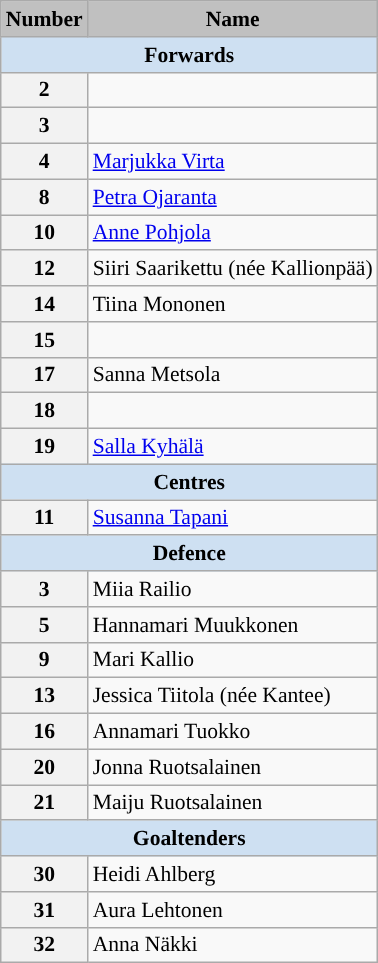<table class="wikitable" style="text-align:left; font-size:90%;">
<tr>
<th style="background:silver;">Number</th>
<th style="background:silver;">Name</th>
</tr>
<tr>
<th style=background:#CEE0F2 colspan=2><span>Forwards</span></th>
</tr>
<tr>
<th>2</th>
<td></td>
</tr>
<tr>
<th>3</th>
<td></td>
</tr>
<tr>
<th>4</th>
<td><a href='#'>Marjukka Virta</a></td>
</tr>
<tr>
<th>8</th>
<td><a href='#'>Petra Ojaranta</a></td>
</tr>
<tr>
<th>10</th>
<td><a href='#'>Anne Pohjola</a></td>
</tr>
<tr>
<th>12</th>
<td>Siiri Saarikettu (née Kallionpää)</td>
</tr>
<tr>
<th>14</th>
<td>Tiina Mononen</td>
</tr>
<tr>
<th>15</th>
<td></td>
</tr>
<tr>
<th>17</th>
<td>Sanna Metsola</td>
</tr>
<tr>
<th>18</th>
<td></td>
</tr>
<tr>
<th>19</th>
<td><a href='#'>Salla Kyhälä</a></td>
</tr>
<tr>
<th style=background:#CEE0F2 colspan=2><span>Centres</span></th>
</tr>
<tr>
<th>11</th>
<td><a href='#'>Susanna Tapani</a></td>
</tr>
<tr>
<th style=background:#CEE0F2 colspan=2><span>Defence</span></th>
</tr>
<tr>
<th>3</th>
<td>Miia Railio</td>
</tr>
<tr>
<th>5</th>
<td>Hannamari Muukkonen</td>
</tr>
<tr>
<th>9</th>
<td>Mari Kallio</td>
</tr>
<tr>
<th>13</th>
<td>Jessica Tiitola (née Kantee)</td>
</tr>
<tr>
<th>16</th>
<td>Annamari Tuokko</td>
</tr>
<tr>
<th>20</th>
<td>Jonna Ruotsalainen</td>
</tr>
<tr>
<th>21</th>
<td>Maiju Ruotsalainen</td>
</tr>
<tr>
<th style=background:#CEE0F2 colspan=2><span>Goaltenders</span></th>
</tr>
<tr>
<th>30</th>
<td>Heidi Ahlberg</td>
</tr>
<tr>
<th>31</th>
<td>Aura Lehtonen</td>
</tr>
<tr>
<th>32</th>
<td>Anna Näkki</td>
</tr>
</table>
